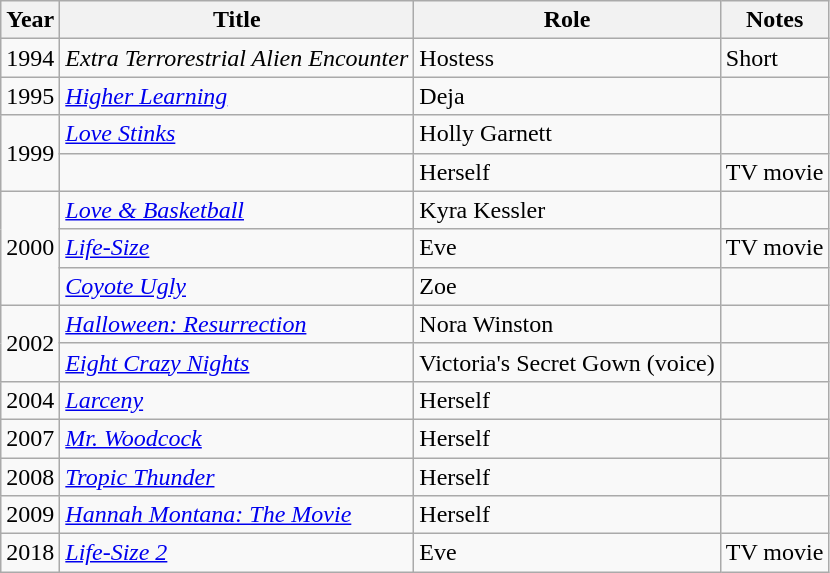<table class="wikitable sortable">
<tr>
<th>Year</th>
<th>Title</th>
<th>Role</th>
<th>Notes</th>
</tr>
<tr>
<td>1994</td>
<td><em>Extra Terrorestrial Alien Encounter</em></td>
<td>Hostess</td>
<td>Short</td>
</tr>
<tr>
<td>1995</td>
<td><em><a href='#'>Higher Learning</a></em></td>
<td>Deja</td>
<td></td>
</tr>
<tr>
<td rowspan="2">1999</td>
<td><em><a href='#'>Love Stinks</a></em></td>
<td>Holly Garnett</td>
<td></td>
</tr>
<tr>
<td><em></em></td>
<td>Herself</td>
<td>TV movie</td>
</tr>
<tr>
<td rowspan="3">2000</td>
<td><em><a href='#'>Love & Basketball</a></em></td>
<td>Kyra Kessler</td>
<td></td>
</tr>
<tr>
<td><em><a href='#'>Life-Size</a></em></td>
<td>Eve</td>
<td>TV movie</td>
</tr>
<tr>
<td><em><a href='#'>Coyote Ugly</a></em></td>
<td>Zoe</td>
<td></td>
</tr>
<tr>
<td rowspan="2">2002</td>
<td><em><a href='#'>Halloween: Resurrection</a></em></td>
<td>Nora Winston</td>
<td></td>
</tr>
<tr>
<td><em><a href='#'>Eight Crazy Nights</a></em></td>
<td>Victoria's Secret Gown (voice)</td>
<td></td>
</tr>
<tr>
<td>2004</td>
<td><em><a href='#'>Larceny</a></em></td>
<td>Herself</td>
<td></td>
</tr>
<tr>
<td>2007</td>
<td><em><a href='#'>Mr. Woodcock</a></em></td>
<td>Herself</td>
<td></td>
</tr>
<tr>
<td>2008</td>
<td><em><a href='#'>Tropic Thunder</a></em></td>
<td>Herself</td>
<td></td>
</tr>
<tr>
<td>2009</td>
<td><em><a href='#'>Hannah Montana: The Movie</a></em></td>
<td>Herself</td>
<td></td>
</tr>
<tr>
<td>2018</td>
<td><em><a href='#'>Life-Size 2</a></em></td>
<td>Eve</td>
<td>TV movie</td>
</tr>
</table>
